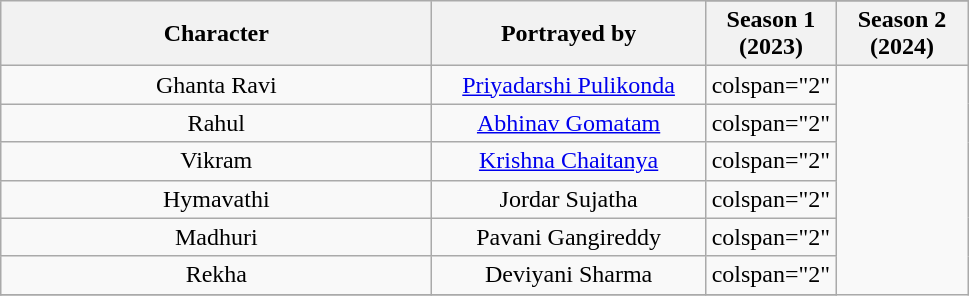<table class="wikitable" style="text-align:center;">
<tr>
<th rowspan="2" style="width:280px;">Character</th>
<th style="width:175px;" rowspan="2">Portrayed by</th>
</tr>
<tr>
<th style="width:80px;">Season 1<br>(2023)</th>
<th style="width:80px;">Season 2<br>(2024)</th>
</tr>
<tr>
<td>Ghanta Ravi</td>
<td><a href='#'>Priyadarshi Pulikonda</a></td>
<td>colspan="2" </td>
</tr>
<tr>
<td>Rahul</td>
<td><a href='#'>Abhinav Gomatam</a></td>
<td>colspan="2" </td>
</tr>
<tr>
<td>Vikram</td>
<td><a href='#'>Krishna Chaitanya</a></td>
<td>colspan="2" </td>
</tr>
<tr>
<td>Hymavathi</td>
<td>Jordar Sujatha</td>
<td>colspan="2" </td>
</tr>
<tr>
<td>Madhuri</td>
<td>Pavani Gangireddy</td>
<td>colspan="2" </td>
</tr>
<tr>
<td>Rekha</td>
<td>Deviyani Sharma</td>
<td>colspan="2" </td>
</tr>
<tr>
</tr>
</table>
